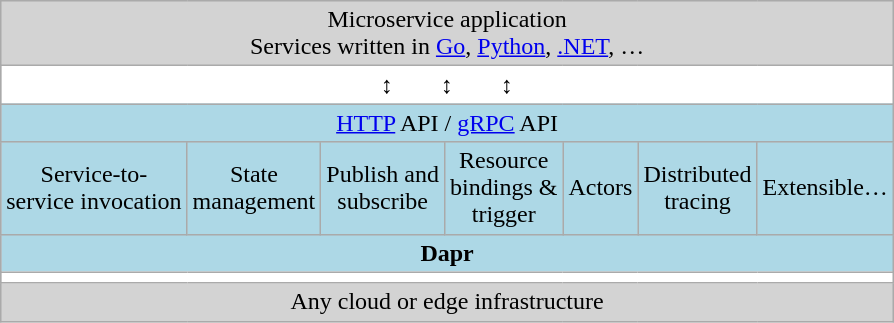<table class="wikitable" style="text-align: center; color:black; background-color:lightgray" cellpadding="10">
<tr>
<td colspan="7">Microservice application<br>Services written in <a href='#'>Go</a>, <a href='#'>Python</a>, <a href='#'>.NET</a>, …</td>
</tr>
<tr style="background-color:white">
<td colspan="7">↕    ↕    ↕</td>
</tr>
<tr style="background-color:lightblue">
<td colspan="7"><a href='#'>HTTP</a> API / <a href='#'>gRPC</a> API</td>
</tr>
<tr style="background-color:lightblue">
<td>Service-to-<br>service invocation</td>
<td>State<br>management</td>
<td>Publish and<br>subscribe</td>
<td>Resource<br>bindings &<br>trigger</td>
<td>Actors</td>
<td>Distributed<br>tracing</td>
<td>Extensible…</td>
</tr>
<tr style="background-color:lightblue">
<td colspan="7"><strong>Dapr</strong></td>
</tr>
<tr style="background-color:white">
<td colspan="7"></td>
</tr>
<tr>
<td colspan="7">Any cloud or edge infrastructure</td>
</tr>
</table>
